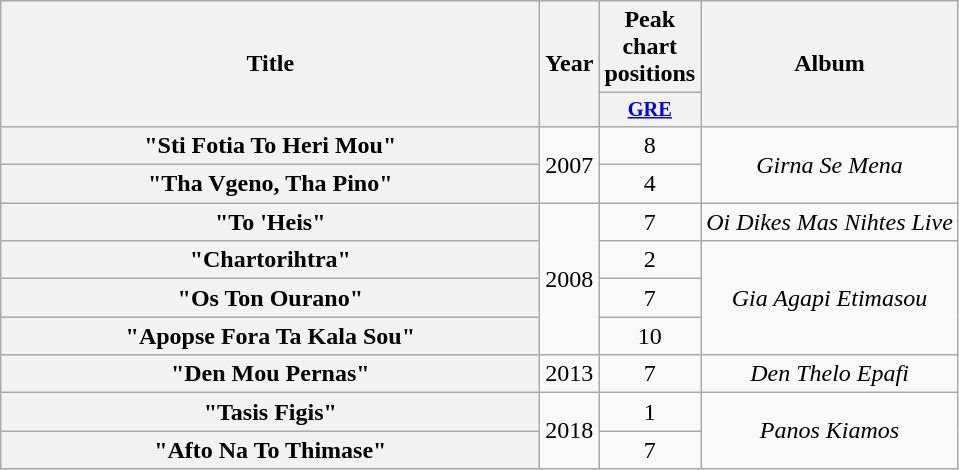<table class="wikitable plainrowheaders" style="text-align:center">
<tr>
<th scope="col" rowspan="2" scope="col" style="width:22em;">Title</th>
<th scope="col" rowspan="2" style="width:1em;">Year</th>
<th scope="col" colspan="1">Peak chart positions</th>
<th scope="col" rowspan="2">Album</th>
</tr>
<tr>
<th scope="col" style="width:3em;font-size:85%;"><a href='#'>GRE</a><br></th>
</tr>
<tr>
<th scope="row">"Sti Fotia To Heri Mou"</th>
<td rowspan="2">2007</td>
<td>8</td>
<td rowspan="2"><em>Girna Se Mena</em></td>
</tr>
<tr>
<th scope="row">"Tha Vgeno, Tha Pino"</th>
<td>4</td>
</tr>
<tr>
<th scope="row">"To 'Heis"</th>
<td rowspan="4">2008</td>
<td>7</td>
<td><em>Oi Dikes Mas Nihtes Live</em></td>
</tr>
<tr>
<th scope="row">"Chartorihtra"</th>
<td>2</td>
<td rowspan="3"><em>Gia Agapi Etimasou</em></td>
</tr>
<tr>
<th scope="row">"Os Ton Ourano"</th>
<td>7</td>
</tr>
<tr>
<th scope="row">"Apopse Fora Ta Kala Sou"</th>
<td>10</td>
</tr>
<tr>
<th scope="row">"Den Mou Pernas"</th>
<td>2013</td>
<td>7</td>
<td><em>Den Thelo Epafi</em></td>
</tr>
<tr>
<th scope="row">"Tasis Figis"</th>
<td rowspan="2">2018</td>
<td>1</td>
<td rowspan="2"><em>Panos Kiamos</em></td>
</tr>
<tr>
<th scope="row">"Afto Na To Thimase"</th>
<td>7</td>
</tr>
</table>
